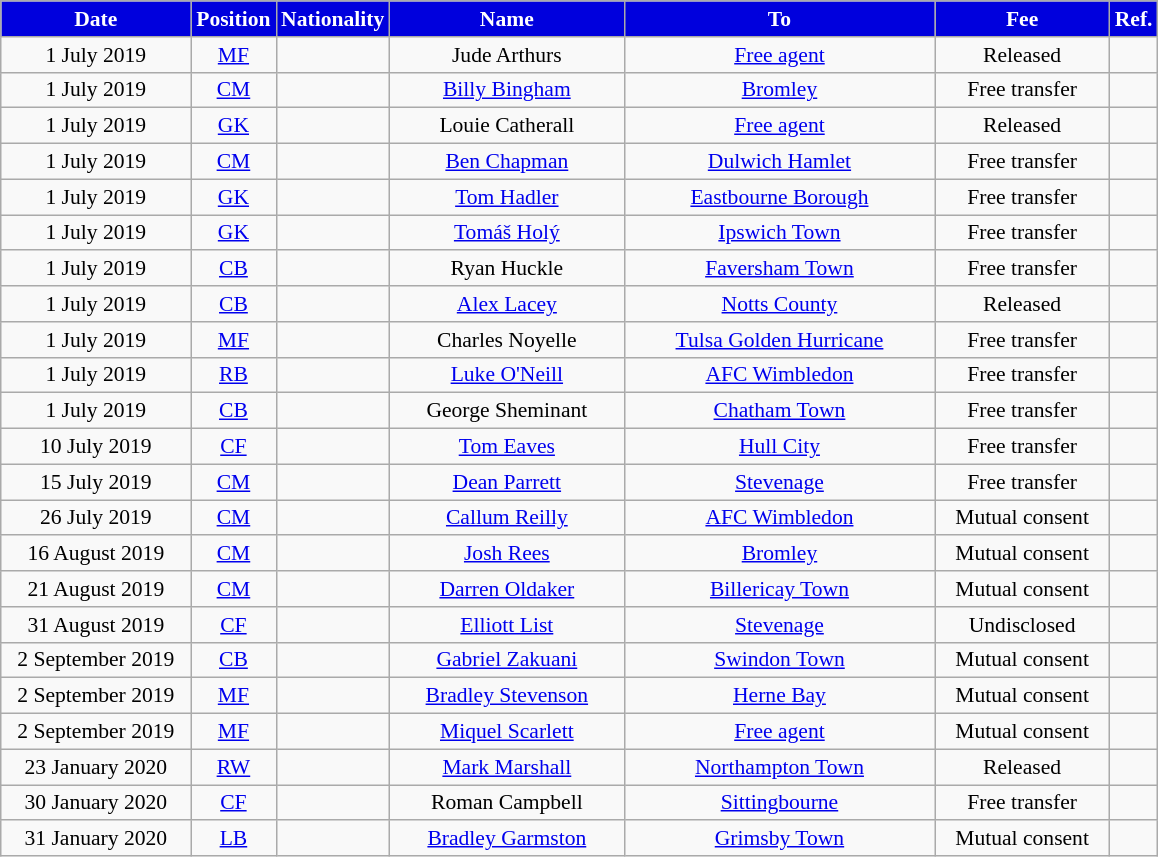<table class="wikitable"  style="text-align:center; font-size:90%; ">
<tr>
<th style="background:#0000dd;color:#fff; width:120px;">Date</th>
<th style="background:#0000dd;color:#fff; width:50px;">Position</th>
<th style="background:#0000dd;color:#fff; width:50px;">Nationality</th>
<th style="background:#0000dd;color:#fff; width:150px;">Name</th>
<th style="background:#0000dd;color:#fff; width:200px;">To</th>
<th style="background:#0000dd;color:#fff; width:110px;">Fee</th>
<th style="background:#0000dd;color:#fff; width:25px;">Ref.</th>
</tr>
<tr>
<td>1 July 2019</td>
<td><a href='#'>MF</a></td>
<td></td>
<td>Jude Arthurs</td>
<td><a href='#'>Free agent</a></td>
<td>Released</td>
<td></td>
</tr>
<tr>
<td>1 July 2019</td>
<td><a href='#'>CM</a></td>
<td></td>
<td><a href='#'>Billy Bingham</a></td>
<td> <a href='#'>Bromley</a></td>
<td>Free transfer</td>
<td></td>
</tr>
<tr>
<td>1 July 2019</td>
<td><a href='#'>GK</a></td>
<td></td>
<td>Louie Catherall</td>
<td><a href='#'>Free agent</a></td>
<td>Released</td>
<td></td>
</tr>
<tr>
<td>1 July 2019</td>
<td><a href='#'>CM</a></td>
<td></td>
<td><a href='#'>Ben Chapman</a></td>
<td> <a href='#'>Dulwich Hamlet</a></td>
<td>Free transfer</td>
<td></td>
</tr>
<tr>
<td>1 July 2019</td>
<td><a href='#'>GK</a></td>
<td></td>
<td><a href='#'>Tom Hadler</a></td>
<td> <a href='#'>Eastbourne Borough</a></td>
<td>Free transfer</td>
<td></td>
</tr>
<tr>
<td>1 July 2019</td>
<td><a href='#'>GK</a></td>
<td></td>
<td><a href='#'>Tomáš Holý</a></td>
<td> <a href='#'>Ipswich Town</a></td>
<td>Free transfer</td>
<td></td>
</tr>
<tr>
<td>1 July 2019</td>
<td><a href='#'>CB</a></td>
<td></td>
<td>Ryan Huckle</td>
<td> <a href='#'>Faversham Town</a></td>
<td>Free transfer</td>
<td></td>
</tr>
<tr>
<td>1 July 2019</td>
<td><a href='#'>CB</a></td>
<td></td>
<td><a href='#'>Alex Lacey</a></td>
<td> <a href='#'>Notts County</a></td>
<td>Released</td>
<td></td>
</tr>
<tr>
<td>1 July 2019</td>
<td><a href='#'>MF</a></td>
<td></td>
<td>Charles Noyelle</td>
<td> <a href='#'>Tulsa Golden Hurricane</a></td>
<td>Free transfer</td>
<td></td>
</tr>
<tr>
<td>1 July 2019</td>
<td><a href='#'>RB</a></td>
<td></td>
<td><a href='#'>Luke O'Neill</a></td>
<td> <a href='#'>AFC Wimbledon</a></td>
<td>Free transfer</td>
<td></td>
</tr>
<tr>
<td>1 July 2019</td>
<td><a href='#'>CB</a></td>
<td></td>
<td>George Sheminant</td>
<td> <a href='#'>Chatham Town</a></td>
<td>Free transfer</td>
<td></td>
</tr>
<tr>
<td>10 July 2019</td>
<td><a href='#'>CF</a></td>
<td></td>
<td><a href='#'>Tom Eaves</a></td>
<td> <a href='#'>Hull City</a></td>
<td>Free transfer</td>
<td></td>
</tr>
<tr>
<td>15 July 2019</td>
<td><a href='#'>CM</a></td>
<td></td>
<td><a href='#'>Dean Parrett</a></td>
<td> <a href='#'>Stevenage</a></td>
<td>Free transfer</td>
<td></td>
</tr>
<tr>
<td>26 July 2019</td>
<td><a href='#'>CM</a></td>
<td></td>
<td><a href='#'>Callum Reilly</a></td>
<td> <a href='#'>AFC Wimbledon</a></td>
<td>Mutual consent</td>
<td></td>
</tr>
<tr>
<td>16 August 2019</td>
<td><a href='#'>CM</a></td>
<td></td>
<td><a href='#'>Josh Rees</a></td>
<td> <a href='#'>Bromley</a></td>
<td>Mutual consent</td>
<td></td>
</tr>
<tr>
<td>21 August 2019</td>
<td><a href='#'>CM</a></td>
<td></td>
<td><a href='#'>Darren Oldaker</a></td>
<td> <a href='#'>Billericay Town</a></td>
<td>Mutual consent</td>
<td></td>
</tr>
<tr>
<td>31 August 2019</td>
<td><a href='#'>CF</a></td>
<td></td>
<td><a href='#'>Elliott List</a></td>
<td> <a href='#'>Stevenage</a></td>
<td>Undisclosed</td>
<td></td>
</tr>
<tr>
<td>2 September 2019</td>
<td><a href='#'>CB</a></td>
<td></td>
<td><a href='#'>Gabriel Zakuani</a></td>
<td> <a href='#'>Swindon Town</a></td>
<td>Mutual consent</td>
<td></td>
</tr>
<tr>
<td>2 September 2019</td>
<td><a href='#'>MF</a></td>
<td></td>
<td><a href='#'>Bradley Stevenson</a></td>
<td> <a href='#'>Herne Bay</a></td>
<td>Mutual consent</td>
<td></td>
</tr>
<tr>
<td>2 September 2019</td>
<td><a href='#'>MF</a></td>
<td></td>
<td><a href='#'>Miquel Scarlett</a></td>
<td><a href='#'>Free agent</a></td>
<td>Mutual consent</td>
<td></td>
</tr>
<tr>
<td>23 January 2020</td>
<td><a href='#'>RW</a></td>
<td></td>
<td><a href='#'>Mark Marshall</a></td>
<td> <a href='#'>Northampton Town</a></td>
<td>Released</td>
<td></td>
</tr>
<tr>
<td>30 January 2020</td>
<td><a href='#'>CF</a></td>
<td></td>
<td>Roman Campbell</td>
<td> <a href='#'>Sittingbourne</a></td>
<td>Free transfer</td>
<td></td>
</tr>
<tr>
<td>31 January 2020</td>
<td><a href='#'>LB</a></td>
<td></td>
<td><a href='#'>Bradley Garmston</a></td>
<td> <a href='#'>Grimsby Town</a></td>
<td>Mutual consent</td>
<td></td>
</tr>
</table>
